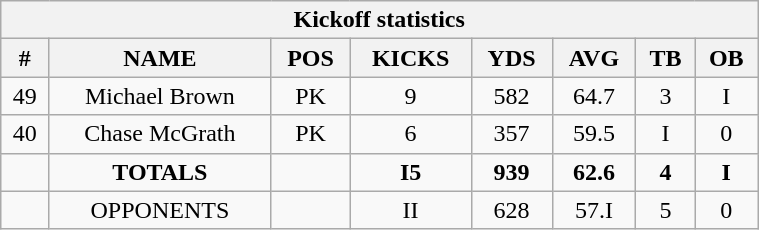<table style="width:40%; text-align:center;" class="wikitable collapsible collapsed">
<tr>
<th colspan="8">Kickoff statistics</th>
</tr>
<tr>
<th>#</th>
<th>NAME</th>
<th>POS</th>
<th>KICKS</th>
<th>YDS</th>
<th>AVG</th>
<th>TB</th>
<th>OB</th>
</tr>
<tr>
<td>49</td>
<td>Michael Brown</td>
<td>PK</td>
<td>9</td>
<td>582</td>
<td>64.7</td>
<td>3</td>
<td>I</td>
</tr>
<tr>
<td>40</td>
<td>Chase McGrath</td>
<td>PK</td>
<td>6</td>
<td>357</td>
<td>59.5</td>
<td>I</td>
<td>0</td>
</tr>
<tr>
<td></td>
<td><strong>TOTALS</strong></td>
<td></td>
<td><strong>I5</strong></td>
<td><strong>939</strong></td>
<td><strong>62.6</strong></td>
<td><strong>4</strong></td>
<td><strong>I</strong></td>
</tr>
<tr>
<td></td>
<td>OPPONENTS</td>
<td></td>
<td>II</td>
<td>628</td>
<td>57.I</td>
<td>5</td>
<td>0</td>
</tr>
</table>
